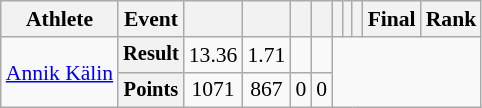<table class=wikitable style=font-size:90%>
<tr>
<th>Athlete</th>
<th>Event</th>
<th></th>
<th></th>
<th></th>
<th></th>
<th></th>
<th></th>
<th></th>
<th>Final</th>
<th>Rank</th>
</tr>
<tr align=center>
<td rowspan=2 align=left><a href='#'>Annik Kälin</a></td>
<th style=font-size:95%>Result</th>
<td>13.36</td>
<td>1.71</td>
<td></td>
<td></td>
<td colspan=5 rowspan=2></td>
</tr>
<tr align=center>
<th style=font-size:95%>Points</th>
<td>1071</td>
<td>867</td>
<td>0</td>
<td>0</td>
</tr>
</table>
